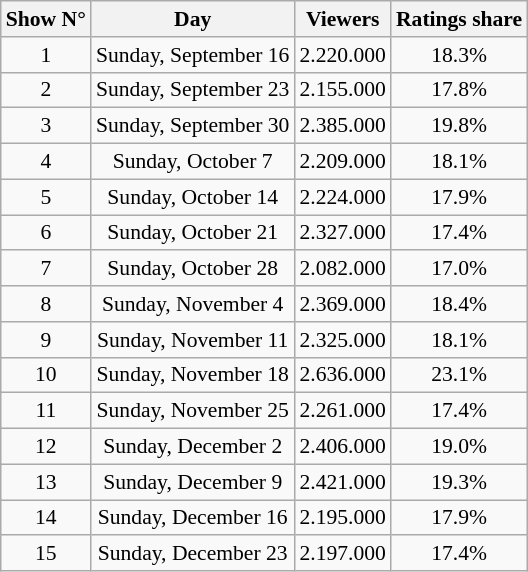<table class="wikitable sortable centre" style="text-align:center; font-size:90%">
<tr>
<th>Show N°</th>
<th>Day</th>
<th>Viewers</th>
<th>Ratings share</th>
</tr>
<tr>
<td>1</td>
<td>Sunday, September 16</td>
<td>2.220.000</td>
<td>18.3%</td>
</tr>
<tr>
<td>2</td>
<td>Sunday, September 23</td>
<td>2.155.000</td>
<td>17.8%</td>
</tr>
<tr>
<td>3</td>
<td>Sunday, September 30</td>
<td>2.385.000</td>
<td>19.8%</td>
</tr>
<tr>
<td>4</td>
<td>Sunday, October 7</td>
<td>2.209.000</td>
<td>18.1%</td>
</tr>
<tr>
<td>5</td>
<td>Sunday, October 14</td>
<td>2.224.000</td>
<td>17.9%</td>
</tr>
<tr>
<td>6</td>
<td>Sunday, October 21</td>
<td>2.327.000</td>
<td>17.4%</td>
</tr>
<tr>
<td>7</td>
<td>Sunday, October 28</td>
<td>2.082.000</td>
<td>17.0%</td>
</tr>
<tr>
<td>8</td>
<td>Sunday, November 4</td>
<td>2.369.000</td>
<td>18.4%</td>
</tr>
<tr>
<td>9</td>
<td>Sunday, November 11</td>
<td>2.325.000</td>
<td>18.1%</td>
</tr>
<tr>
<td>10</td>
<td>Sunday, November 18</td>
<td>2.636.000</td>
<td>23.1%</td>
</tr>
<tr>
<td>11</td>
<td>Sunday, November 25</td>
<td>2.261.000</td>
<td>17.4%</td>
</tr>
<tr>
<td>12</td>
<td>Sunday, December 2</td>
<td>2.406.000</td>
<td>19.0%</td>
</tr>
<tr>
<td>13</td>
<td>Sunday, December 9</td>
<td>2.421.000</td>
<td>19.3%</td>
</tr>
<tr>
<td>14</td>
<td>Sunday, December 16</td>
<td>2.195.000</td>
<td>17.9%</td>
</tr>
<tr>
<td>15</td>
<td>Sunday, December 23</td>
<td>2.197.000</td>
<td>17.4%</td>
</tr>
</table>
